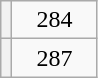<table class="wikitable">
<tr>
<th></th>
<td style="padding-left: 1em; padding-right: 1em">284</td>
</tr>
<tr>
<th></th>
<td style="padding-left: 1em; padding-right: 1em">287</td>
</tr>
</table>
